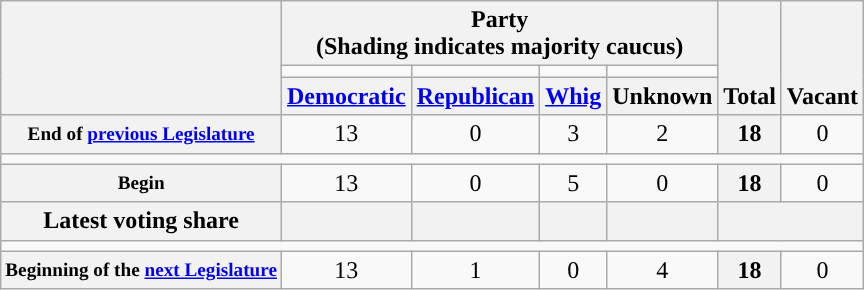<table class=wikitable style="text-align:center">
<tr style="vertical-align:bottom;">
<th rowspan=3></th>
<th colspan=4>Party <div>(Shading indicates majority caucus)</div></th>
<th rowspan=3>Total</th>
<th rowspan=3>Vacant</th>
</tr>
<tr style="height:5px">
<td style="background-color:"></td>
<td style="background-color:"></td>
<td style="background-color:"></td>
<td style="background-color:"></td>
</tr>
<tr>
<th><a href='#'>Democratic</a></th>
<th><a href='#'>Republican</a></th>
<th><a href='#'>Whig</a></th>
<th>Unknown</th>
</tr>
<tr>
<th style="white-space:nowrap; font-size:80%;">End of <a href='#'>previous Legislature</a></th>
<td>13</td>
<td>0</td>
<td>3</td>
<td>2</td>
<th>18</th>
<td>0</td>
</tr>
<tr>
<td colspan=7></td>
</tr>
<tr>
<th style="font-size:80%">Begin</th>
<td>13</td>
<td>0</td>
<td>5</td>
<td>0</td>
<th>18</th>
<td>0</td>
</tr>
<tr>
<th>Latest voting share</th>
<th></th>
<th></th>
<th></th>
<th></th>
<th colspan=2></th>
</tr>
<tr>
<td colspan=7></td>
</tr>
<tr>
<th style="white-space:nowrap; font-size:80%;">Beginning of the <a href='#'>next Legislature</a></th>
<td>13</td>
<td>1</td>
<td>0</td>
<td>4</td>
<th>18</th>
<td>0</td>
</tr>
</table>
